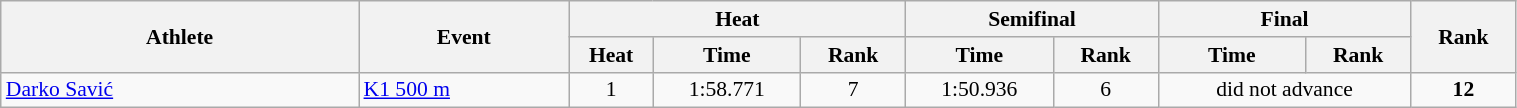<table class="wikitable" width="80%" style="text-align:center; font-size:90%">
<tr>
<th rowspan="2" width="17%">Athlete</th>
<th rowspan="2" width="10%">Event</th>
<th colspan="3">Heat</th>
<th colspan="2">Semifinal</th>
<th colspan="2">Final</th>
<th rowspan="2" width="5%">Rank</th>
</tr>
<tr>
<th width="4%">Heat</th>
<th width="7%">Time</th>
<th width="5%">Rank</th>
<th width="7%">Time</th>
<th width="5%">Rank</th>
<th width="7%">Time</th>
<th width="5%">Rank</th>
</tr>
<tr>
<td align="left"><a href='#'>Darko Savić</a></td>
<td align="left"><a href='#'>K1 500 m</a></td>
<td>1</td>
<td>1:58.771</td>
<td>7 <strong></strong></td>
<td>1:50.936</td>
<td>6</td>
<td colspan=2>did not advance</td>
<td align=center><strong>12</strong></td>
</tr>
</table>
